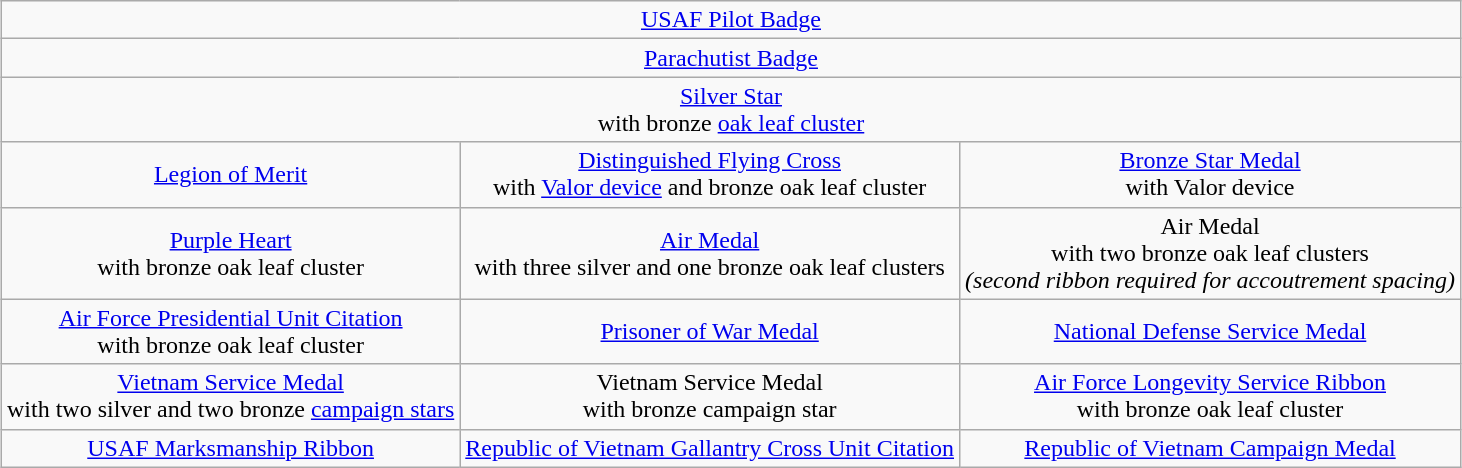<table class="wikitable" style="margin:1em auto; text-align:center;">
<tr>
<td colspan="6"><a href='#'>USAF Pilot Badge</a></td>
</tr>
<tr>
<td colspan="6"><a href='#'>Parachutist Badge</a></td>
</tr>
<tr>
<td colspan="6"><a href='#'>Silver Star</a><br>with bronze <a href='#'>oak leaf cluster</a></td>
</tr>
<tr>
<td colspan="2"><a href='#'>Legion of Merit</a></td>
<td colspan="2"><a href='#'>Distinguished Flying Cross</a><br>with <a href='#'>Valor device</a> and bronze oak leaf cluster</td>
<td colspan="2"><a href='#'>Bronze Star Medal</a><br>with Valor device</td>
</tr>
<tr>
<td colspan="2"><a href='#'>Purple Heart</a><br>with bronze oak leaf cluster</td>
<td colspan="2"><a href='#'>Air Medal</a><br>with three silver and one bronze oak leaf clusters</td>
<td colspan="2">Air Medal<br>with two bronze oak leaf clusters<br><em>(second ribbon required for accoutrement spacing)</em></td>
</tr>
<tr>
<td colspan="2"><a href='#'>Air Force Presidential Unit Citation</a><br>with bronze oak leaf cluster</td>
<td colspan="2"><a href='#'>Prisoner of War Medal</a></td>
<td colspan="2"><a href='#'>National Defense Service Medal</a></td>
</tr>
<tr style="text-align:center;">
<td colspan="2"><a href='#'>Vietnam Service Medal</a><br>with two silver and two bronze <a href='#'>campaign stars</a></td>
<td colspan="2">Vietnam Service Medal<br>with bronze campaign star</td>
<td colspan="2"><a href='#'>Air Force Longevity Service Ribbon</a><br>with bronze oak leaf cluster</td>
</tr>
<tr>
<td colspan="2"><a href='#'>USAF Marksmanship Ribbon</a></td>
<td colspan="2"><a href='#'>Republic of Vietnam Gallantry Cross Unit Citation</a></td>
<td colspan="2"><a href='#'>Republic of Vietnam Campaign Medal</a></td>
</tr>
</table>
